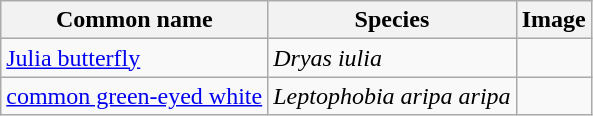<table class="wikitable sortable mw-collapsible">
<tr>
<th>Common name</th>
<th>Species</th>
<th>Image</th>
</tr>
<tr>
<td><a href='#'>Julia butterfly</a></td>
<td><em>Dryas iulia</em></td>
<td></td>
</tr>
<tr>
<td><a href='#'>common green-eyed white</a></td>
<td><em>Leptophobia aripa aripa</em></td>
<td></td>
</tr>
</table>
